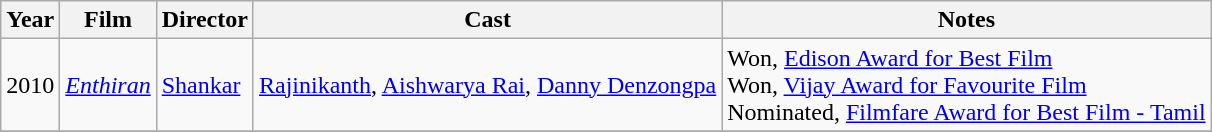<table class="wikitable sortable">
<tr>
<th>Year</th>
<th>Film</th>
<th>Director</th>
<th>Cast</th>
<th>Notes</th>
</tr>
<tr>
<td>2010</td>
<td><em><a href='#'>Enthiran</a></em></td>
<td><a href='#'>Shankar</a></td>
<td><a href='#'>Rajinikanth</a>, <a href='#'>Aishwarya Rai</a>, <a href='#'>Danny Denzongpa</a></td>
<td>Won, <a href='#'>Edison Award for Best Film</a><br>Won, <a href='#'>Vijay Award for Favourite Film</a><br>Nominated, <a href='#'>Filmfare Award for Best Film - Tamil</a></td>
</tr>
<tr>
</tr>
</table>
